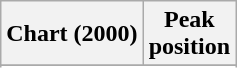<table class="wikitable sortable">
<tr>
<th align="left">Chart (2000)</th>
<th align="center">Peak<br>position</th>
</tr>
<tr>
</tr>
<tr>
</tr>
</table>
